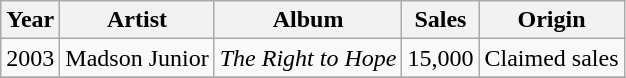<table class="wikitable">
<tr>
<th>Year</th>
<th>Artist</th>
<th>Album</th>
<th>Sales</th>
<th>Origin</th>
</tr>
<tr>
<td>2003</td>
<td>Madson Junior</td>
<td><em>The Right to Hope</em></td>
<td>15,000</td>
<td>Claimed sales</td>
</tr>
<tr>
</tr>
</table>
